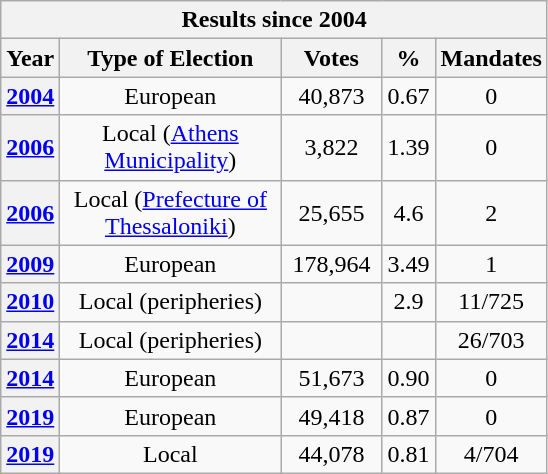<table class="wikitable">
<tr>
<th colspan=9>Results since 2004<br></th>
</tr>
<tr>
<th style="width: 20px">Year</th>
<th style="width:140px">Type of Election</th>
<th style="width: 60px">Votes</th>
<th style="width: 20px">%</th>
<th style="width: 20px">Mandates</th>
</tr>
<tr>
<th><a href='#'>2004</a></th>
<td style="text-align:center">European</td>
<td style="text-align:center">40,873</td>
<td style="text-align:center">0.67</td>
<td style="text-align:center">0</td>
</tr>
<tr>
<th><a href='#'>2006</a></th>
<td style="text-align:center">Local (<a href='#'>Athens Municipality</a>)</td>
<td style="text-align:center">3,822</td>
<td style="text-align:center">1.39</td>
<td style="text-align:center">0</td>
</tr>
<tr>
<th><a href='#'>2006</a></th>
<td style="text-align:center">Local (<a href='#'>Prefecture of Thessaloniki</a>)</td>
<td style="text-align:center">25,655</td>
<td style="text-align:center">4.6</td>
<td style="text-align:center">2</td>
</tr>
<tr>
<th><a href='#'>2009</a></th>
<td style="text-align:center">European</td>
<td style="text-align:center">178,964</td>
<td style="text-align:center">3.49</td>
<td style="text-align:center">1</td>
</tr>
<tr>
<th><a href='#'>2010</a></th>
<td style="text-align:center">Local (peripheries)</td>
<td style="text-align:center"></td>
<td style="text-align:center">2.9</td>
<td style="text-align:center">11/725</td>
</tr>
<tr>
<th><a href='#'>2014</a></th>
<td style="text-align:center">Local (peripheries)</td>
<td style="text-align:center"></td>
<td style="text-align:center"></td>
<td style="text-align:center">26/703</td>
</tr>
<tr>
<th><a href='#'>2014</a></th>
<td style="text-align:center">European</td>
<td style="text-align:center">51,673</td>
<td style="text-align:center">0.90</td>
<td style="text-align:center">0</td>
</tr>
<tr>
<th><a href='#'>2019</a></th>
<td style="text-align:center">European</td>
<td style="text-align:center">49,418</td>
<td style="text-align:center">0.87</td>
<td style="text-align:center">0</td>
</tr>
<tr>
<th><a href='#'>2019</a></th>
<td style="text-align:center">Local</td>
<td style="text-align:center">44,078</td>
<td style="text-align:center">0.81</td>
<td style="text-align:center">4/704</td>
</tr>
</table>
